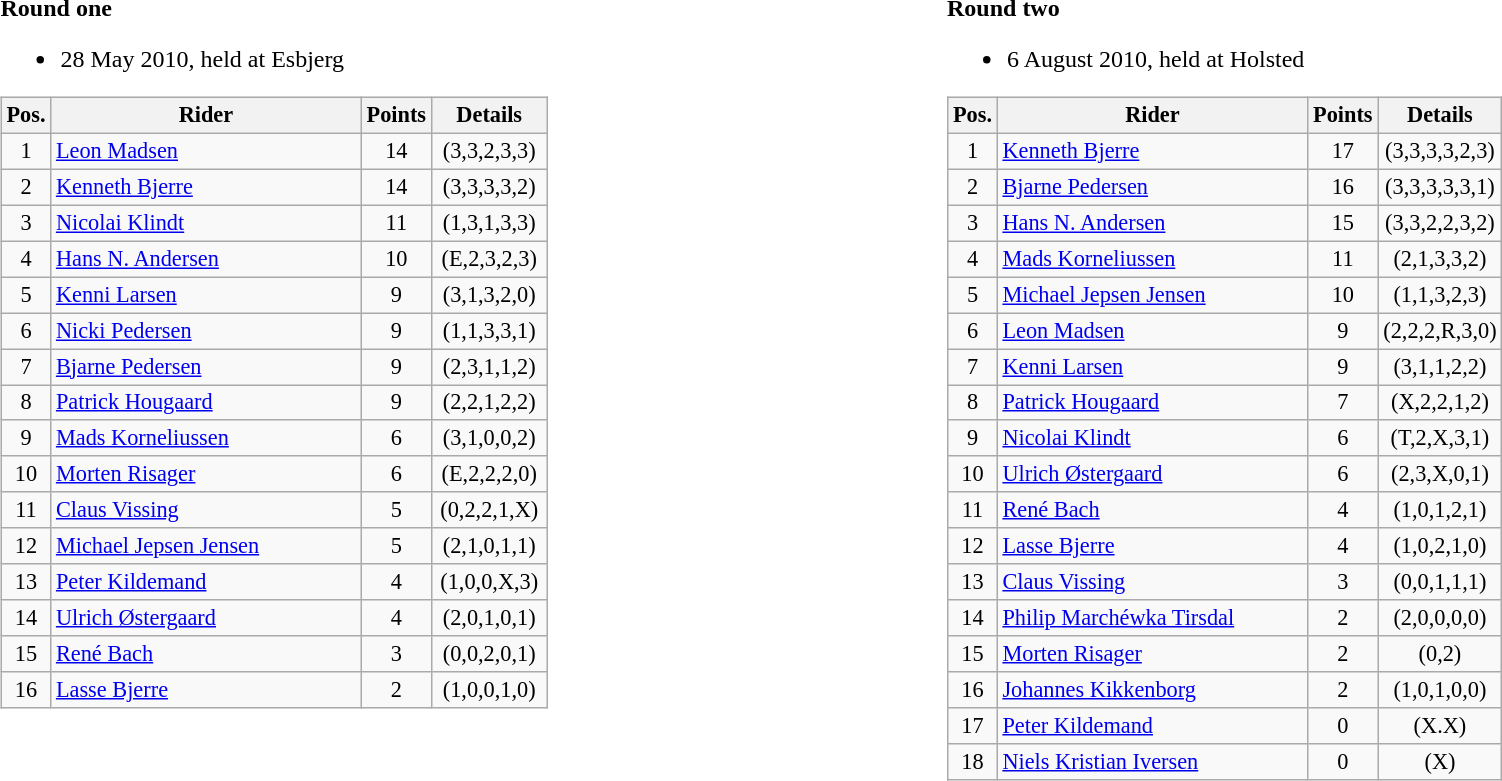<table width=100%>
<tr>
<td width=50% valign=top><br><strong>Round one</strong><ul><li>28 May 2010, held at Esbjerg</li></ul><table class=wikitable style="font-size:93%;">
<tr>
<th width=25px>Pos.</th>
<th width=200px>Rider</th>
<th width=40px>Points</th>
<th width=70px>Details</th>
</tr>
<tr align=center>
<td>1</td>
<td align=left><a href='#'>Leon Madsen</a></td>
<td>14</td>
<td>(3,3,2,3,3)</td>
</tr>
<tr align=center>
<td>2</td>
<td align=left><a href='#'>Kenneth Bjerre</a></td>
<td>14</td>
<td>(3,3,3,3,2)</td>
</tr>
<tr align=center>
<td>3</td>
<td align=left><a href='#'>Nicolai Klindt</a></td>
<td>11</td>
<td>(1,3,1,3,3)</td>
</tr>
<tr align=center>
<td>4</td>
<td align=left><a href='#'>Hans N. Andersen</a></td>
<td>10</td>
<td>(E,2,3,2,3)</td>
</tr>
<tr align=center>
<td>5</td>
<td align=left><a href='#'>Kenni Larsen</a></td>
<td>9</td>
<td>(3,1,3,2,0)</td>
</tr>
<tr align=center>
<td>6</td>
<td align=left><a href='#'>Nicki Pedersen</a></td>
<td>9</td>
<td>(1,1,3,3,1)</td>
</tr>
<tr align=center>
<td>7</td>
<td align=left><a href='#'>Bjarne Pedersen</a></td>
<td>9</td>
<td>(2,3,1,1,2)</td>
</tr>
<tr align=center>
<td>8</td>
<td align=left><a href='#'>Patrick Hougaard</a></td>
<td>9</td>
<td>(2,2,1,2,2)</td>
</tr>
<tr align=center>
<td>9</td>
<td align=left><a href='#'>Mads Korneliussen</a></td>
<td>6</td>
<td>(3,1,0,0,2)</td>
</tr>
<tr align=center>
<td>10</td>
<td align=left><a href='#'>Morten Risager</a></td>
<td>6</td>
<td>(E,2,2,2,0)</td>
</tr>
<tr align=center>
<td>11</td>
<td align=left><a href='#'>Claus Vissing</a></td>
<td>5</td>
<td>(0,2,2,1,X)</td>
</tr>
<tr align=center>
<td>12</td>
<td align=left><a href='#'>Michael Jepsen Jensen</a></td>
<td>5</td>
<td>(2,1,0,1,1)</td>
</tr>
<tr align=center>
<td>13</td>
<td align=left><a href='#'>Peter Kildemand</a></td>
<td>4</td>
<td>(1,0,0,X,3)</td>
</tr>
<tr align=center>
<td>14</td>
<td align=left><a href='#'>Ulrich Østergaard</a></td>
<td>4</td>
<td>(2,0,1,0,1)</td>
</tr>
<tr align=center>
<td>15</td>
<td align=left><a href='#'>René Bach</a></td>
<td>3</td>
<td>(0,0,2,0,1)</td>
</tr>
<tr align=center>
<td>16</td>
<td align=left><a href='#'>Lasse Bjerre</a></td>
<td>2</td>
<td>(1,0,0,1,0)</td>
</tr>
</table>
</td>
<td width=50% valign=top><br><strong>Round two</strong><ul><li>6 August 2010, held at Holsted</li></ul><table class=wikitable style="font-size:93%;">
<tr>
<th width=25px>Pos.</th>
<th width=200px>Rider</th>
<th width=40px>Points</th>
<th width=70px>Details</th>
</tr>
<tr align=center>
<td>1</td>
<td align=left><a href='#'>Kenneth Bjerre</a></td>
<td>17</td>
<td>(3,3,3,3,2,3)</td>
</tr>
<tr align=center>
<td>2</td>
<td align=left><a href='#'>Bjarne Pedersen</a></td>
<td>16</td>
<td>(3,3,3,3,3,1)</td>
</tr>
<tr align=center>
<td>3</td>
<td align=left><a href='#'>Hans N. Andersen</a></td>
<td>15</td>
<td>(3,3,2,2,3,2)</td>
</tr>
<tr align=center>
<td>4</td>
<td align=left><a href='#'>Mads Korneliussen</a></td>
<td>11</td>
<td>(2,1,3,3,2)</td>
</tr>
<tr align=center>
<td>5</td>
<td align=left><a href='#'>Michael Jepsen Jensen</a></td>
<td>10</td>
<td>(1,1,3,2,3)</td>
</tr>
<tr align=center>
<td>6</td>
<td align=left><a href='#'>Leon Madsen</a></td>
<td>9</td>
<td>(2,2,2,R,3,0)</td>
</tr>
<tr align=center>
<td>7</td>
<td align=left><a href='#'>Kenni Larsen</a></td>
<td>9</td>
<td>(3,1,1,2,2)</td>
</tr>
<tr align=center>
<td>8</td>
<td align=left><a href='#'>Patrick Hougaard</a></td>
<td>7</td>
<td>(X,2,2,1,2)</td>
</tr>
<tr align=center>
<td>9</td>
<td align=left><a href='#'>Nicolai Klindt</a></td>
<td>6</td>
<td>(T,2,X,3,1)</td>
</tr>
<tr align=center>
<td>10</td>
<td align=left><a href='#'>Ulrich Østergaard</a></td>
<td>6</td>
<td>(2,3,X,0,1)</td>
</tr>
<tr align=center>
<td>11</td>
<td align=left><a href='#'>René Bach</a></td>
<td>4</td>
<td>(1,0,1,2,1)</td>
</tr>
<tr align=center>
<td>12</td>
<td align=left><a href='#'>Lasse Bjerre</a></td>
<td>4</td>
<td>(1,0,2,1,0)</td>
</tr>
<tr align=center>
<td>13</td>
<td align=left><a href='#'>Claus Vissing</a></td>
<td>3</td>
<td>(0,0,1,1,1)</td>
</tr>
<tr align=center>
<td>14</td>
<td align=left><a href='#'>Philip Marchéwka Tirsdal</a></td>
<td>2</td>
<td>(2,0,0,0,0)</td>
</tr>
<tr align=center>
<td>15</td>
<td align=left><a href='#'>Morten Risager</a></td>
<td>2</td>
<td>(0,2)</td>
</tr>
<tr align=center>
<td>16</td>
<td align=left><a href='#'>Johannes Kikkenborg</a></td>
<td>2</td>
<td>(1,0,1,0,0)</td>
</tr>
<tr align=center>
<td>17</td>
<td align=left><a href='#'>Peter Kildemand</a></td>
<td>0</td>
<td>(X.X)</td>
</tr>
<tr align=center>
<td>18</td>
<td align=left><a href='#'>Niels Kristian Iversen</a></td>
<td>0</td>
<td>(X)</td>
</tr>
</table>
</td>
</tr>
<tr>
<td valign=top></td>
</tr>
</table>
